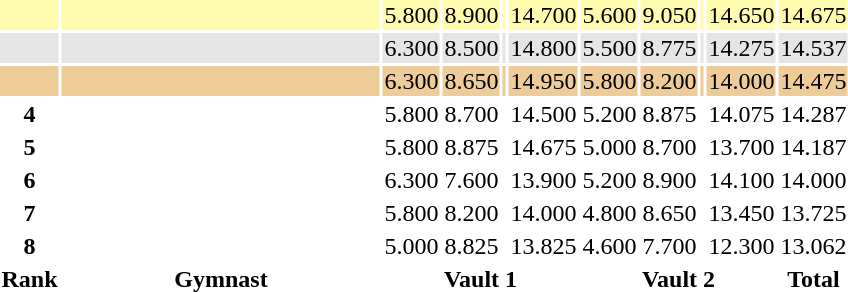<table>
<tr bgcolor=fffcaf>
<td></td>
<td align=left></td>
<td>5.800</td>
<td>8.900</td>
<td></td>
<td>14.700</td>
<td>5.600</td>
<td>9.050</td>
<td></td>
<td>14.650</td>
<td>14.675</td>
</tr>
<tr bgcolor=e5e5e5>
<td></td>
<td align=left></td>
<td>6.300</td>
<td>8.500</td>
<td></td>
<td>14.800</td>
<td>5.500</td>
<td>8.775</td>
<td></td>
<td>14.275</td>
<td>14.537</td>
</tr>
<tr bgcolor=eecc99>
<td></td>
<td align=left></td>
<td>6.300</td>
<td>8.650</td>
<td></td>
<td>14.950</td>
<td>5.800</td>
<td>8.200</td>
<td></td>
<td>14.000</td>
<td>14.475</td>
</tr>
<tr>
<th>4</th>
<td align=left></td>
<td>5.800</td>
<td>8.700</td>
<td></td>
<td>14.500</td>
<td>5.200</td>
<td>8.875</td>
<td></td>
<td>14.075</td>
<td>14.287</td>
</tr>
<tr>
<th>5</th>
<td align=left></td>
<td>5.800</td>
<td>8.875</td>
<td></td>
<td>14.675</td>
<td>5.000</td>
<td>8.700</td>
<td></td>
<td>13.700</td>
<td>14.187</td>
</tr>
<tr>
<th>6</th>
<td align=left></td>
<td>6.300</td>
<td>7.600</td>
<td></td>
<td>13.900</td>
<td>5.200</td>
<td>8.900</td>
<td></td>
<td>14.100</td>
<td>14.000</td>
</tr>
<tr>
<th>7</th>
<td align=left></td>
<td>5.800</td>
<td>8.200</td>
<td></td>
<td>14.000</td>
<td>4.800</td>
<td>8.650</td>
<td></td>
<td>13.450</td>
<td>13.725</td>
</tr>
<tr>
<th>8</th>
<td align=left></td>
<td>5.000</td>
<td>8.825</td>
<td></td>
<td>13.825</td>
<td>4.600</td>
<td>7.700</td>
<td></td>
<td>12.300</td>
<td>13.062</td>
</tr>
<tr class="sortbottom">
<th scope=col>Rank</th>
<th scope=col width="210">Gymnast</th>
<th scope=col colspan="4">Vault 1</th>
<th scope=col colspan="4">Vault 2</th>
<th scope=col>Total</th>
</tr>
</table>
